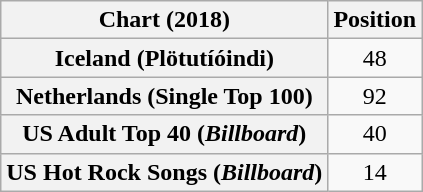<table class="wikitable sortable plainrowheaders" style="text-align:center">
<tr>
<th scope="col">Chart (2018)</th>
<th scope="col">Position</th>
</tr>
<tr>
<th scope="row">Iceland (Plötutíóindi)</th>
<td>48</td>
</tr>
<tr>
<th scope="row">Netherlands (Single Top 100)</th>
<td>92</td>
</tr>
<tr>
<th scope="row">US Adult Top 40 (<em>Billboard</em>)</th>
<td>40</td>
</tr>
<tr>
<th scope="row">US Hot Rock Songs (<em>Billboard</em>)</th>
<td>14</td>
</tr>
</table>
